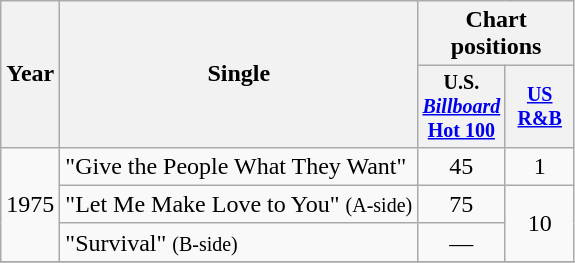<table class="wikitable" style="text-align:center;">
<tr>
<th rowspan="2">Year</th>
<th rowspan="2">Single</th>
<th colspan="2">Chart positions</th>
</tr>
<tr style="font-size:smaller;">
<th width="40">U.S. <a href='#'><em>Billboard</em> Hot 100</a></th>
<th width="40"><a href='#'>US<br>R&B</a></th>
</tr>
<tr>
<td rowspan="3">1975</td>
<td align="left">"Give the People What They Want"</td>
<td>45</td>
<td>1</td>
</tr>
<tr>
<td align="left">"Let Me Make Love to You" <small>(A-side)</small></td>
<td>75</td>
<td rowspan="2">10</td>
</tr>
<tr>
<td align="left">"Survival" <small>(B-side)</small></td>
<td>—</td>
</tr>
<tr>
</tr>
</table>
